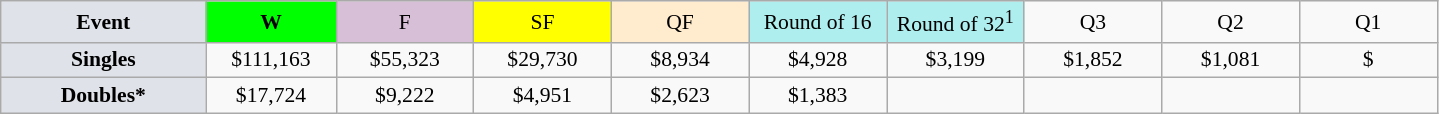<table class=wikitable style=font-size:90%;text-align:center>
<tr>
<td style="width:130px; background:#dfe2e9;"><strong>Event</strong></td>
<td style="width:80px; background:lime;"><strong>W</strong></td>
<td style="width:85px; background:thistle;">F</td>
<td style="width:85px; background:#ff0;">SF</td>
<td style="width:85px; background:#ffebcd;">QF</td>
<td style="width:85px; background:#afeeee;">Round of 16</td>
<td style="width:85px; background:#afeeee;">Round of 32<sup>1</sup></td>
<td width=85>Q3</td>
<td width=85>Q2</td>
<td width=85>Q1</td>
</tr>
<tr>
<td style="background:#dfe2e9;"><strong>Singles</strong></td>
<td>$111,163</td>
<td>$55,323</td>
<td>$29,730</td>
<td>$8,934</td>
<td>$4,928</td>
<td>$3,199</td>
<td>$1,852</td>
<td>$1,081</td>
<td>$</td>
</tr>
<tr>
<td style="background:#dfe2e9;"><strong>Doubles*</strong></td>
<td>$17,724</td>
<td>$9,222</td>
<td>$4,951</td>
<td>$2,623</td>
<td>$1,383</td>
<td></td>
<td></td>
<td></td>
<td></td>
</tr>
</table>
